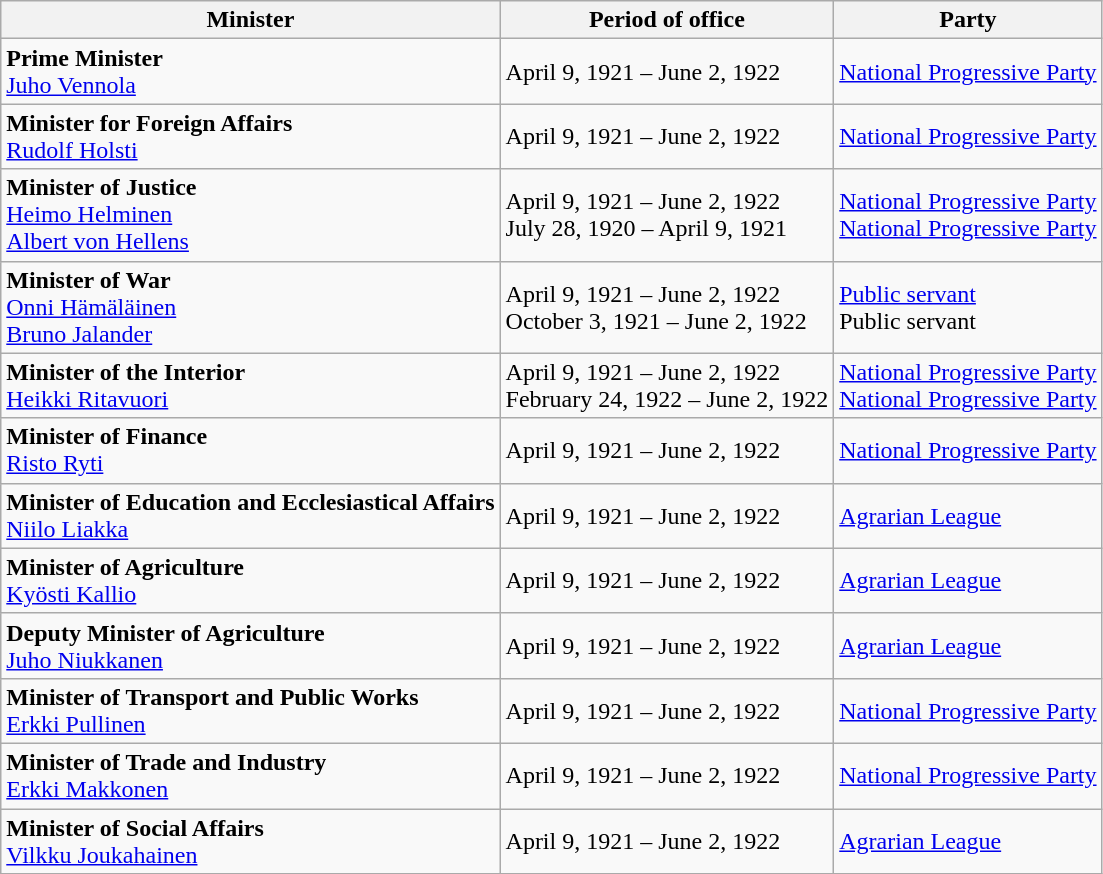<table class="wikitable">
<tr>
<th>Minister</th>
<th>Period of office</th>
<th>Party</th>
</tr>
<tr>
<td><strong>Prime Minister</strong><br><a href='#'>Juho Vennola</a></td>
<td>April 9, 1921 – June 2, 1922</td>
<td><a href='#'>National Progressive Party</a></td>
</tr>
<tr>
<td><strong>Minister for Foreign Affairs </strong><br><a href='#'>Rudolf Holsti</a></td>
<td>April 9, 1921 – June 2, 1922</td>
<td><a href='#'>National Progressive Party</a></td>
</tr>
<tr>
<td><strong>Minister of Justice</strong><br><a href='#'>Heimo Helminen</a><br><a href='#'>Albert von Hellens</a></td>
<td>April 9, 1921 – June 2, 1922<br>July 28, 1920 – April 9, 1921</td>
<td><a href='#'>National Progressive Party</a><br><a href='#'>National Progressive Party</a></td>
</tr>
<tr>
<td><strong>Minister of War</strong><br><a href='#'>Onni Hämäläinen</a><br><a href='#'>Bruno Jalander</a></td>
<td>April 9, 1921 – June 2, 1922<br>October 3, 1921 – June 2, 1922</td>
<td><a href='#'>Public servant</a><br>Public servant</td>
</tr>
<tr>
<td><strong>Minister of the Interior</strong><br><a href='#'>Heikki Ritavuori</a></td>
<td>April 9, 1921 – June 2, 1922<br>February 24, 1922 – June 2, 1922</td>
<td><a href='#'>National Progressive Party</a><br><a href='#'>National Progressive Party</a></td>
</tr>
<tr>
<td><strong>Minister of Finance</strong><br><a href='#'>Risto Ryti</a></td>
<td>April 9, 1921 – June 2, 1922</td>
<td><a href='#'>National Progressive Party</a></td>
</tr>
<tr>
<td><strong>Minister of Education and Ecclesiastical Affairs</strong><br><a href='#'>Niilo Liakka</a></td>
<td>April 9, 1921 – June 2, 1922</td>
<td><a href='#'>Agrarian League</a></td>
</tr>
<tr>
<td><strong>Minister of Agriculture</strong><br><a href='#'>Kyösti Kallio</a></td>
<td>April 9, 1921 – June 2, 1922</td>
<td><a href='#'>Agrarian League</a></td>
</tr>
<tr>
<td><strong>Deputy Minister of Agriculture</strong><br><a href='#'>Juho Niukkanen</a></td>
<td>April 9, 1921 – June 2, 1922</td>
<td><a href='#'>Agrarian League</a></td>
</tr>
<tr>
<td><strong>Minister of Transport and Public Works</strong><br><a href='#'>Erkki Pullinen</a></td>
<td>April 9, 1921 – June 2, 1922</td>
<td><a href='#'>National Progressive Party</a></td>
</tr>
<tr>
<td><strong>Minister of Trade and Industry</strong><br><a href='#'>Erkki Makkonen</a></td>
<td>April 9, 1921 – June 2, 1922</td>
<td><a href='#'>National Progressive Party</a></td>
</tr>
<tr>
<td><strong>Minister of Social Affairs</strong><br><a href='#'>Vilkku Joukahainen</a></td>
<td>April 9, 1921 – June 2, 1922</td>
<td><a href='#'>Agrarian League</a></td>
</tr>
</table>
